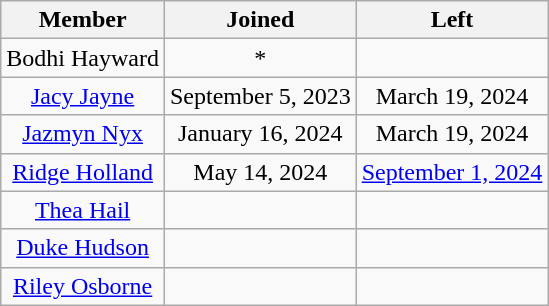<table class="wikitable sortable" style="text-align:center;">
<tr>
<th>Member</th>
<th>Joined</th>
<th>Left</th>
</tr>
<tr>
<td>Bodhi Hayward</td>
<td> *</td>
<td></td>
</tr>
<tr>
<td><a href='#'>Jacy Jayne</a></td>
<td>September 5, 2023</td>
<td>March 19, 2024</td>
</tr>
<tr>
<td><a href='#'>Jazmyn Nyx</a></td>
<td>January 16, 2024</td>
<td>March 19, 2024</td>
</tr>
<tr>
<td><a href='#'>Ridge Holland</a></td>
<td>May 14, 2024</td>
<td><a href='#'>September 1, 2024</a></td>
</tr>
<tr>
<td><a href='#'>Thea Hail</a></td>
<td></td>
<td></td>
</tr>
<tr>
<td><a href='#'>Duke Hudson</a></td>
<td></td>
<td></td>
</tr>
<tr>
<td><a href='#'>Riley Osborne</a></td>
<td></td>
<td></td>
</tr>
</table>
